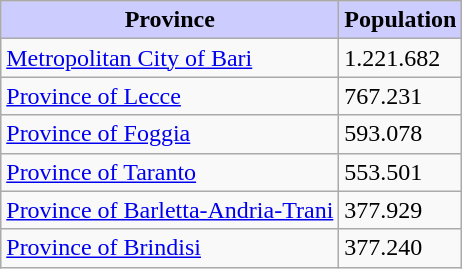<table class="wikitable centered">
<tr>
<th style="background:#ccf;">Province</th>
<th style="background:#ccf;">Population</th>
</tr>
<tr>
<td><a href='#'>Metropolitan City of Bari</a></td>
<td>1.221.682</td>
</tr>
<tr>
<td><a href='#'>Province of Lecce</a></td>
<td>767.231</td>
</tr>
<tr>
<td><a href='#'>Province of Foggia</a></td>
<td>593.078</td>
</tr>
<tr>
<td><a href='#'>Province of Taranto</a></td>
<td>553.501</td>
</tr>
<tr>
<td><a href='#'>Province of Barletta-Andria-Trani</a></td>
<td>377.929</td>
</tr>
<tr>
<td><a href='#'>Province of Brindisi</a></td>
<td>377.240</td>
</tr>
</table>
